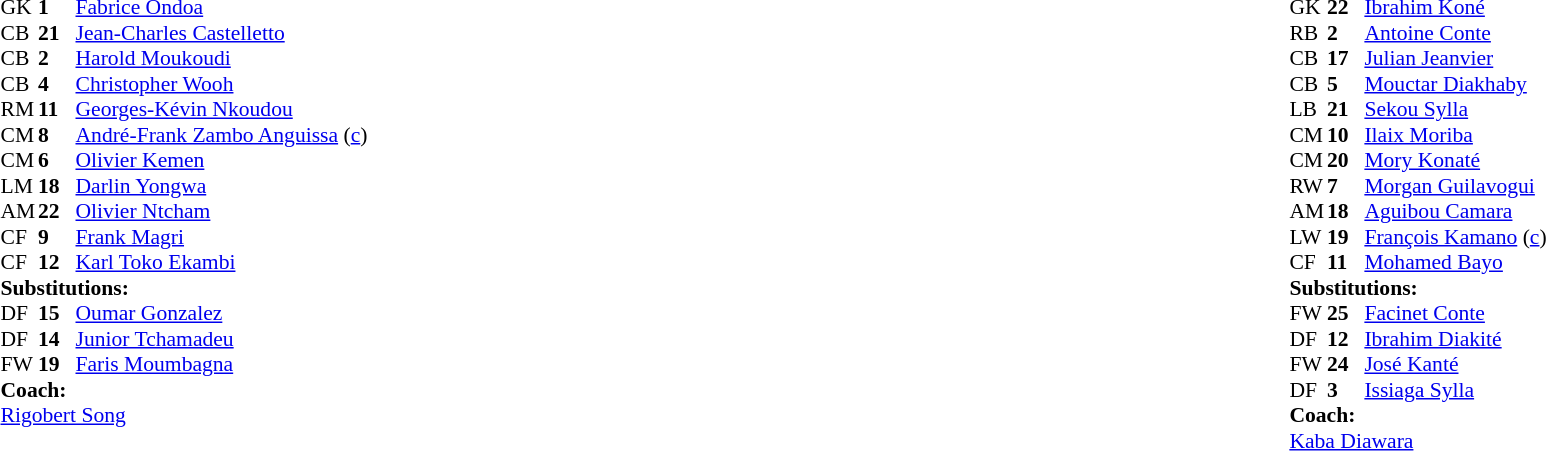<table width="100%">
<tr>
<td valign="top" width="40%"><br><table style="font-size:90%" cellspacing="0" cellpadding="0">
<tr>
<th width=25></th>
<th width=25></th>
</tr>
<tr>
<td>GK</td>
<td><strong>1</strong></td>
<td><a href='#'>Fabrice Ondoa</a></td>
</tr>
<tr>
<td>CB</td>
<td><strong>21</strong></td>
<td><a href='#'>Jean-Charles Castelletto</a></td>
</tr>
<tr>
<td>CB</td>
<td><strong>2</strong></td>
<td><a href='#'>Harold Moukoudi</a></td>
<td></td>
</tr>
<tr>
<td>CB</td>
<td><strong>4</strong></td>
<td><a href='#'>Christopher Wooh</a></td>
<td></td>
<td></td>
</tr>
<tr>
<td>RM</td>
<td><strong>11</strong></td>
<td><a href='#'>Georges-Kévin Nkoudou</a></td>
</tr>
<tr>
<td>CM</td>
<td><strong>8</strong></td>
<td><a href='#'>André-Frank Zambo Anguissa</a> (<a href='#'>c</a>)</td>
</tr>
<tr>
<td>CM</td>
<td><strong>6</strong></td>
<td><a href='#'>Olivier Kemen</a></td>
<td></td>
<td></td>
</tr>
<tr>
<td>LM</td>
<td><strong>18</strong></td>
<td><a href='#'>Darlin Yongwa</a></td>
</tr>
<tr>
<td>AM</td>
<td><strong>22</strong></td>
<td><a href='#'>Olivier Ntcham</a></td>
</tr>
<tr>
<td>CF</td>
<td><strong>9</strong></td>
<td><a href='#'>Frank Magri</a></td>
<td></td>
<td></td>
</tr>
<tr>
<td>CF</td>
<td><strong>12</strong></td>
<td><a href='#'>Karl Toko Ekambi</a></td>
</tr>
<tr>
<td colspan=3><strong>Substitutions:</strong></td>
</tr>
<tr>
<td>DF</td>
<td><strong>15</strong></td>
<td><a href='#'>Oumar Gonzalez</a></td>
<td></td>
<td></td>
</tr>
<tr>
<td>DF</td>
<td><strong>14</strong></td>
<td><a href='#'>Junior Tchamadeu</a></td>
<td></td>
<td></td>
</tr>
<tr>
<td>FW</td>
<td><strong>19</strong></td>
<td><a href='#'>Faris Moumbagna</a></td>
<td></td>
<td></td>
</tr>
<tr>
<td colspan=3><strong>Coach:</strong></td>
</tr>
<tr>
<td colspan=3><a href='#'>Rigobert Song</a></td>
</tr>
</table>
</td>
<td valign="top"></td>
<td valign="top" width="50%"><br><table style="font-size:90%; margin:auto" cellspacing="0" cellpadding="0">
<tr>
<th width=25></th>
<th width=25></th>
</tr>
<tr>
<td>GK</td>
<td><strong>22</strong></td>
<td><a href='#'>Ibrahim Koné</a></td>
</tr>
<tr>
<td>RB</td>
<td><strong>2</strong></td>
<td><a href='#'>Antoine Conte</a></td>
<td></td>
<td></td>
</tr>
<tr>
<td>CB</td>
<td><strong>17</strong></td>
<td><a href='#'>Julian Jeanvier</a></td>
</tr>
<tr>
<td>CB</td>
<td><strong>5</strong></td>
<td><a href='#'>Mouctar Diakhaby</a></td>
<td></td>
</tr>
<tr>
<td>LB</td>
<td><strong>21</strong></td>
<td><a href='#'>Sekou Sylla</a></td>
</tr>
<tr>
<td>CM</td>
<td><strong>10</strong></td>
<td><a href='#'>Ilaix Moriba</a></td>
</tr>
<tr>
<td>CM</td>
<td><strong>20</strong></td>
<td><a href='#'>Mory Konaté</a></td>
<td></td>
<td></td>
</tr>
<tr>
<td>RW</td>
<td><strong>7</strong></td>
<td><a href='#'>Morgan Guilavogui</a></td>
<td></td>
<td></td>
</tr>
<tr>
<td>AM</td>
<td><strong>18</strong></td>
<td><a href='#'>Aguibou Camara</a></td>
</tr>
<tr>
<td>LW</td>
<td><strong>19</strong></td>
<td><a href='#'>François Kamano</a> (<a href='#'>c</a>)</td>
<td></td>
</tr>
<tr>
<td>CF</td>
<td><strong>11</strong></td>
<td><a href='#'>Mohamed Bayo</a></td>
<td></td>
<td></td>
</tr>
<tr>
<td colspan=3><strong>Substitutions:</strong></td>
</tr>
<tr>
<td>FW</td>
<td><strong>25</strong></td>
<td><a href='#'>Facinet Conte</a></td>
<td></td>
<td></td>
</tr>
<tr>
<td>DF</td>
<td><strong>12</strong></td>
<td><a href='#'>Ibrahim Diakité</a></td>
<td></td>
<td></td>
</tr>
<tr>
<td>FW</td>
<td><strong>24</strong></td>
<td><a href='#'>José Kanté</a></td>
<td></td>
<td></td>
</tr>
<tr>
<td>DF</td>
<td><strong>3</strong></td>
<td><a href='#'>Issiaga Sylla</a></td>
<td></td>
<td></td>
</tr>
<tr>
<td colspan=3><strong>Coach:</strong></td>
</tr>
<tr>
<td colspan=3><a href='#'>Kaba Diawara</a></td>
</tr>
</table>
</td>
</tr>
</table>
